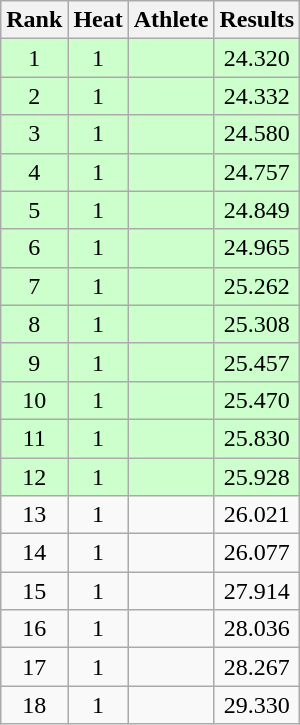<table class="wikitable sortable" style="text-align:center">
<tr>
<th>Rank</th>
<th>Heat</th>
<th>Athlete</th>
<th>Results</th>
</tr>
<tr bgcolor="#ccffcc">
<td>1</td>
<td>1</td>
<td align="left"></td>
<td>24.320</td>
</tr>
<tr bgcolor="#ccffcc">
<td>2</td>
<td>1</td>
<td align="left"></td>
<td>24.332</td>
</tr>
<tr bgcolor="#ccffcc">
<td>3</td>
<td>1</td>
<td align="left"></td>
<td>24.580</td>
</tr>
<tr bgcolor="#ccffcc">
<td>4</td>
<td>1</td>
<td align="left"></td>
<td>24.757</td>
</tr>
<tr bgcolor="#ccffcc">
<td>5</td>
<td>1</td>
<td align="left"></td>
<td>24.849</td>
</tr>
<tr bgcolor="#ccffcc">
<td>6</td>
<td>1</td>
<td align="left"></td>
<td>24.965</td>
</tr>
<tr bgcolor="#ccffcc">
<td>7</td>
<td>1</td>
<td align="left"></td>
<td>25.262</td>
</tr>
<tr bgcolor="#ccffcc">
<td>8</td>
<td>1</td>
<td align="left"></td>
<td>25.308</td>
</tr>
<tr bgcolor="#ccffcc">
<td>9</td>
<td>1</td>
<td align="left"></td>
<td>25.457</td>
</tr>
<tr bgcolor="#ccffcc">
<td>10</td>
<td>1</td>
<td align="left"></td>
<td>25.470</td>
</tr>
<tr bgcolor="#ccffcc">
<td>11</td>
<td>1</td>
<td align="left"></td>
<td>25.830</td>
</tr>
<tr bgcolor="#ccffcc">
<td>12</td>
<td>1</td>
<td align="left"></td>
<td>25.928</td>
</tr>
<tr>
<td>13</td>
<td>1</td>
<td align="left"></td>
<td>26.021</td>
</tr>
<tr>
<td>14</td>
<td>1</td>
<td align="left"></td>
<td>26.077</td>
</tr>
<tr>
<td>15</td>
<td>1</td>
<td align="left"></td>
<td>27.914</td>
</tr>
<tr>
<td>16</td>
<td>1</td>
<td align="left"></td>
<td>28.036</td>
</tr>
<tr>
<td>17</td>
<td>1</td>
<td align="left"></td>
<td>28.267</td>
</tr>
<tr>
<td>18</td>
<td>1</td>
<td align="left"></td>
<td>29.330</td>
</tr>
</table>
